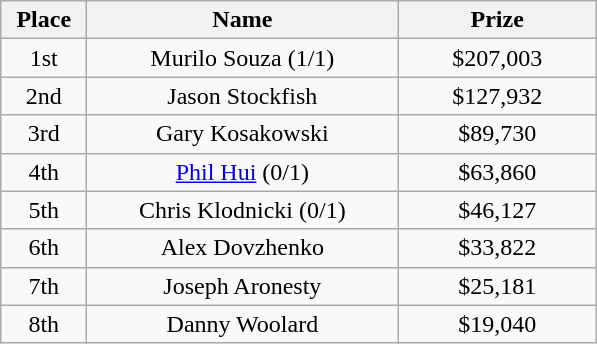<table class="wikitable">
<tr>
<th width="50">Place</th>
<th width="200">Name</th>
<th width="125">Prize</th>
</tr>
<tr>
<td align = "center">1st</td>
<td align = "center">Murilo Souza (1/1)</td>
<td align = "center">$207,003</td>
</tr>
<tr>
<td align = "center">2nd</td>
<td align = "center">Jason Stockfish</td>
<td align = "center">$127,932</td>
</tr>
<tr>
<td align = "center">3rd</td>
<td align = "center">Gary Kosakowski</td>
<td align = "center">$89,730</td>
</tr>
<tr>
<td align = "center">4th</td>
<td align = "center"><a href='#'>Phil Hui</a> (0/1)</td>
<td align = "center">$63,860</td>
</tr>
<tr>
<td align = "center">5th</td>
<td align = "center">Chris Klodnicki (0/1)</td>
<td align = "center">$46,127</td>
</tr>
<tr>
<td align = "center">6th</td>
<td align = "center">Alex Dovzhenko</td>
<td align = "center">$33,822</td>
</tr>
<tr>
<td align = "center">7th</td>
<td align = "center">Joseph Aronesty</td>
<td align = "center">$25,181</td>
</tr>
<tr>
<td align = "center">8th</td>
<td align = "center">Danny Woolard</td>
<td align = "center">$19,040</td>
</tr>
</table>
